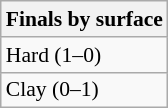<table class=wikitable style=font-size:90%>
<tr>
<th>Finals by surface</th>
</tr>
<tr>
<td>Hard (1–0)</td>
</tr>
<tr>
<td>Clay (0–1)</td>
</tr>
</table>
